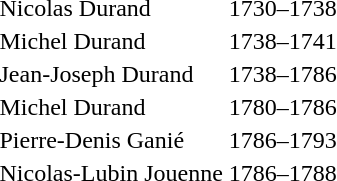<table>
<tr>
<td>Nicolas Durand</td>
<td>1730–1738</td>
</tr>
<tr>
<td>Michel Durand</td>
<td>1738–1741</td>
</tr>
<tr>
<td>Jean-Joseph Durand</td>
<td>1738–1786</td>
</tr>
<tr>
<td>Michel Durand</td>
<td>1780–1786</td>
</tr>
<tr>
<td>Pierre-Denis Ganié</td>
<td>1786–1793</td>
</tr>
<tr>
<td>Nicolas-Lubin Jouenne</td>
<td>1786–1788</td>
</tr>
</table>
